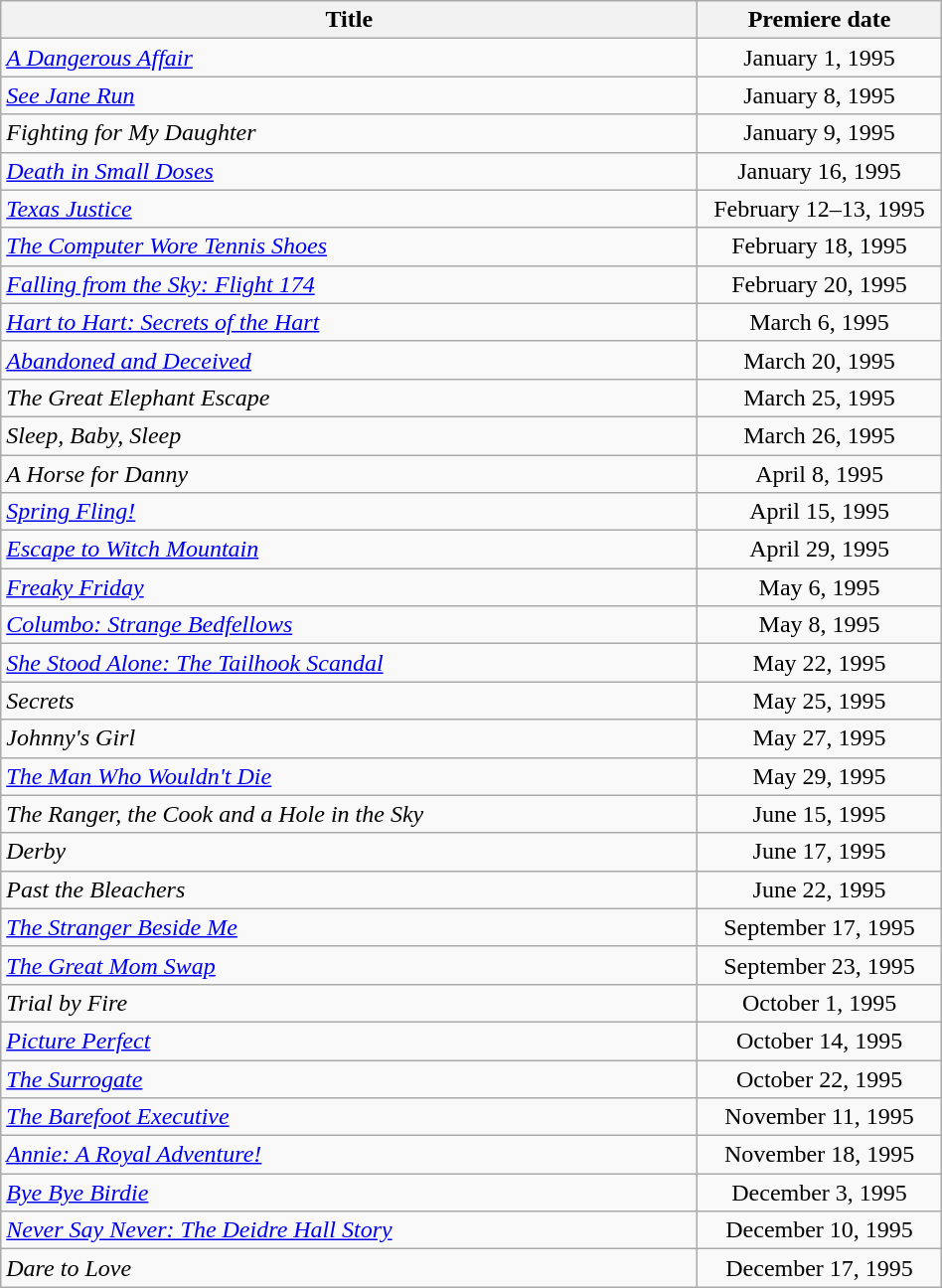<table class="wikitable plainrowheaders sortable" style="width:50%;text-align:center;">
<tr>
<th scope="col" style="width:40%;">Title</th>
<th scope="col" style="width:14%;">Premiere date</th>
</tr>
<tr>
<td scope="row" style="text-align:left;"><em><a href='#'>A Dangerous Affair</a></em></td>
<td>January 1, 1995</td>
</tr>
<tr>
<td scope="row" style="text-align:left;"><em><a href='#'>See Jane Run</a></em></td>
<td>January 8, 1995</td>
</tr>
<tr>
<td scope="row" style="text-align:left;"><em>Fighting for My Daughter</em></td>
<td>January 9, 1995</td>
</tr>
<tr>
<td scope="row" style="text-align:left;"><em><a href='#'>Death in Small Doses</a></em></td>
<td>January 16, 1995</td>
</tr>
<tr>
<td scope="row" style="text-align:left;"><em><a href='#'>Texas Justice</a></em></td>
<td>February 12–13, 1995</td>
</tr>
<tr>
<td scope="row" style="text-align:left;"><em><a href='#'>The Computer Wore Tennis Shoes</a></em></td>
<td>February 18, 1995</td>
</tr>
<tr>
<td scope="row" style="text-align:left;"><em><a href='#'>Falling from the Sky: Flight 174</a></em></td>
<td>February 20, 1995</td>
</tr>
<tr>
<td scope="row" style="text-align:left;"><em><a href='#'>Hart to Hart: Secrets of the Hart</a></em></td>
<td>March 6, 1995</td>
</tr>
<tr>
<td scope="row" style="text-align:left;"><em><a href='#'>Abandoned and Deceived</a></em></td>
<td>March 20, 1995</td>
</tr>
<tr>
<td scope="row" style="text-align:left;"><em>The Great Elephant Escape</em></td>
<td>March 25, 1995</td>
</tr>
<tr>
<td scope="row" style="text-align:left;"><em>Sleep, Baby, Sleep</em></td>
<td>March 26, 1995</td>
</tr>
<tr>
<td scope="row" style="text-align:left;"><em>A Horse for Danny</em></td>
<td>April 8, 1995</td>
</tr>
<tr>
<td scope="row" style="text-align:left;"><em><a href='#'>Spring Fling!</a></em></td>
<td>April 15, 1995</td>
</tr>
<tr>
<td scope="row" style="text-align:left;"><em><a href='#'>Escape to Witch Mountain</a></em></td>
<td>April 29, 1995</td>
</tr>
<tr>
<td scope="row" style="text-align:left;"><em><a href='#'>Freaky Friday</a></em></td>
<td>May 6, 1995</td>
</tr>
<tr>
<td scope="row" style="text-align:left;"><em><a href='#'>Columbo: Strange Bedfellows</a></em></td>
<td>May 8, 1995</td>
</tr>
<tr>
<td scope="row" style="text-align:left;"><em><a href='#'>She Stood Alone: The Tailhook Scandal</a></em></td>
<td>May 22, 1995</td>
</tr>
<tr>
<td scope="row" style="text-align:left;"><em>Secrets</em></td>
<td>May 25, 1995</td>
</tr>
<tr>
<td scope="row" style="text-align:left;"><em>Johnny's Girl</em></td>
<td>May 27, 1995</td>
</tr>
<tr>
<td scope="row" style="text-align:left;"><em><a href='#'>The Man Who Wouldn't Die</a></em></td>
<td>May 29, 1995</td>
</tr>
<tr>
<td scope="row" style="text-align:left;"><em>The Ranger, the Cook and a Hole in the Sky</em></td>
<td>June 15, 1995</td>
</tr>
<tr>
<td scope="row" style="text-align:left;"><em>Derby</em></td>
<td>June 17, 1995</td>
</tr>
<tr>
<td scope="row" style="text-align:left;"><em>Past the Bleachers</em></td>
<td>June 22, 1995</td>
</tr>
<tr>
<td scope="row" style="text-align:left;"><em><a href='#'>The Stranger Beside Me</a></em></td>
<td>September 17, 1995</td>
</tr>
<tr>
<td scope="row" style="text-align:left;"><em><a href='#'>The Great Mom Swap</a></em></td>
<td>September 23, 1995</td>
</tr>
<tr>
<td scope="row" style="text-align:left;"><em>Trial by Fire</em></td>
<td>October 1, 1995</td>
</tr>
<tr>
<td scope="row" style="text-align:left;"><em><a href='#'>Picture Perfect</a></em></td>
<td>October 14, 1995</td>
</tr>
<tr>
<td scope="row" style="text-align:left;"><em><a href='#'>The Surrogate</a></em></td>
<td>October 22, 1995</td>
</tr>
<tr>
<td scope="row" style="text-align:left;"><em><a href='#'>The Barefoot Executive</a></em></td>
<td>November 11, 1995</td>
</tr>
<tr>
<td scope="row" style="text-align:left;"><em><a href='#'>Annie: A Royal Adventure!</a></em></td>
<td>November 18, 1995</td>
</tr>
<tr>
<td scope="row" style="text-align:left;"><em><a href='#'>Bye Bye Birdie</a></em></td>
<td>December 3, 1995</td>
</tr>
<tr>
<td scope="row" style="text-align:left;"><em><a href='#'>Never Say Never: The Deidre Hall Story</a></em></td>
<td>December 10, 1995</td>
</tr>
<tr>
<td scope="row" style="text-align:left;"><em>Dare to Love</em></td>
<td>December 17, 1995</td>
</tr>
</table>
